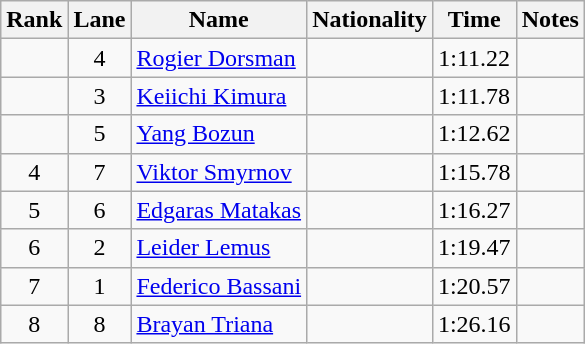<table class="wikitable sortable" style="text-align:center">
<tr>
<th>Rank</th>
<th>Lane</th>
<th>Name</th>
<th>Nationality</th>
<th>Time</th>
<th>Notes</th>
</tr>
<tr>
<td></td>
<td>4</td>
<td align=left><a href='#'>Rogier Dorsman</a></td>
<td align=left></td>
<td>1:11.22</td>
<td></td>
</tr>
<tr>
<td></td>
<td>3</td>
<td align=left><a href='#'>Keiichi Kimura</a></td>
<td align=left></td>
<td>1:11.78</td>
<td></td>
</tr>
<tr>
<td></td>
<td>5</td>
<td align=left><a href='#'>Yang Bozun</a></td>
<td align=left></td>
<td>1:12.62</td>
<td></td>
</tr>
<tr>
<td>4</td>
<td>7</td>
<td align=left><a href='#'>Viktor Smyrnov</a></td>
<td align=left></td>
<td>1:15.78</td>
<td></td>
</tr>
<tr>
<td>5</td>
<td>6</td>
<td align=left><a href='#'>Edgaras Matakas</a></td>
<td align=left></td>
<td>1:16.27</td>
<td></td>
</tr>
<tr>
<td>6</td>
<td>2</td>
<td align=left><a href='#'>Leider Lemus</a></td>
<td align=left></td>
<td>1:19.47</td>
<td></td>
</tr>
<tr>
<td>7</td>
<td>1</td>
<td align=left><a href='#'>Federico Bassani</a></td>
<td align=left></td>
<td>1:20.57</td>
<td></td>
</tr>
<tr>
<td>8</td>
<td>8</td>
<td align=left><a href='#'>Brayan Triana</a></td>
<td align=left></td>
<td>1:26.16</td>
<td></td>
</tr>
</table>
